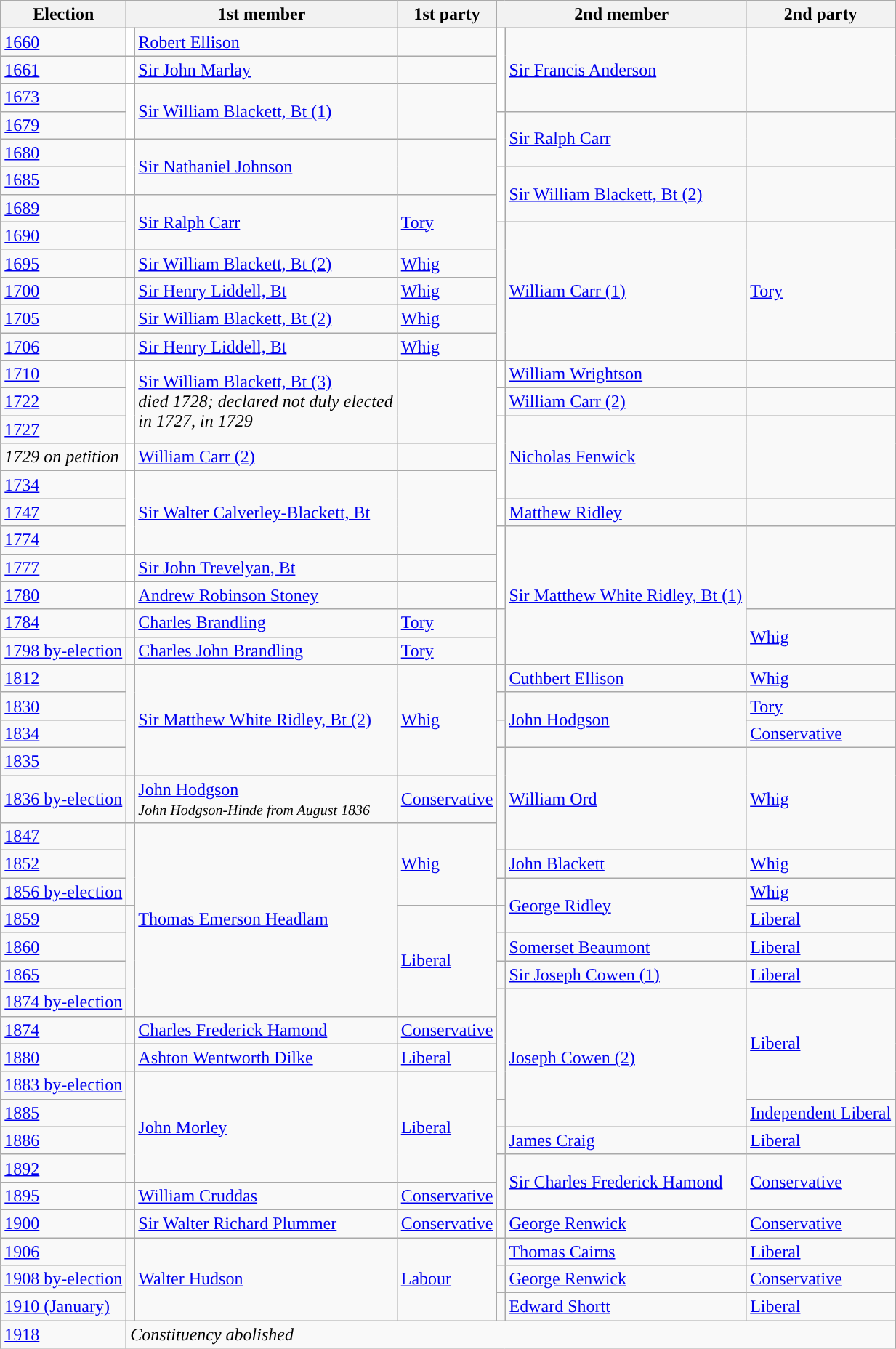<table class="wikitable">
<tr>
<th>Election</th>
<th colspan="2">1st member</th>
<th>1st party</th>
<th colspan="2">2nd member</th>
<th>2nd party</th>
</tr>
<tr>
<td><a href='#'>1660</a></td>
<td style="color:inherit;background-color: white"></td>
<td><a href='#'>Robert Ellison</a></td>
<td></td>
<td rowspan="3" style="color:inherit;background-color: white"></td>
<td rowspan="3"><a href='#'>Sir Francis Anderson</a></td>
<td rowspan="3"></td>
</tr>
<tr>
<td><a href='#'>1661</a></td>
<td style="color:inherit;background-color: white"></td>
<td><a href='#'>Sir John Marlay</a></td>
<td></td>
</tr>
<tr>
<td><a href='#'>1673</a></td>
<td rowspan="2" style="color:inherit;background-color: white"></td>
<td rowspan="2"><a href='#'>Sir William Blackett, Bt (1)</a></td>
<td rowspan="2"></td>
</tr>
<tr>
<td><a href='#'>1679</a></td>
<td rowspan="2" style="color:inherit;background-color: white"></td>
<td rowspan="2"><a href='#'>Sir Ralph Carr</a></td>
<td rowspan="2"></td>
</tr>
<tr>
<td><a href='#'>1680</a></td>
<td rowspan="2" style="color:inherit;background-color: white"></td>
<td rowspan="2"><a href='#'>Sir Nathaniel Johnson</a></td>
<td rowspan="2"></td>
</tr>
<tr>
<td><a href='#'>1685</a></td>
<td rowspan="2" style="color:inherit;background-color: white"></td>
<td rowspan="2"><a href='#'>Sir William Blackett, Bt (2)</a></td>
<td rowspan="2"></td>
</tr>
<tr>
<td><a href='#'>1689</a></td>
<td rowspan="2" style="color:inherit;background-color: "></td>
<td rowspan="2"><a href='#'>Sir Ralph Carr</a></td>
<td rowspan="2"><a href='#'>Tory</a></td>
</tr>
<tr>
<td><a href='#'>1690</a></td>
<td rowspan="5" style="color:inherit;background-color: "></td>
<td rowspan="5"><a href='#'>William Carr (1)</a></td>
<td rowspan="5"><a href='#'>Tory</a></td>
</tr>
<tr>
<td><a href='#'>1695</a></td>
<td style="color:inherit;background-color: "></td>
<td><a href='#'>Sir William Blackett, Bt (2)</a></td>
<td><a href='#'>Whig</a></td>
</tr>
<tr>
<td><a href='#'>1700</a></td>
<td style="color:inherit;background-color: "></td>
<td><a href='#'>Sir Henry Liddell, Bt</a></td>
<td><a href='#'>Whig</a></td>
</tr>
<tr>
<td><a href='#'>1705</a></td>
<td style="color:inherit;background-color: "></td>
<td><a href='#'>Sir William Blackett, Bt (2)</a></td>
<td><a href='#'>Whig</a></td>
</tr>
<tr>
<td><a href='#'>1706</a></td>
<td style="color:inherit;background-color: "></td>
<td><a href='#'>Sir Henry Liddell, Bt</a></td>
<td><a href='#'>Whig</a></td>
</tr>
<tr>
<td><a href='#'>1710</a></td>
<td rowspan="3" style="color:inherit;background-color: white"></td>
<td rowspan="3"><a href='#'>Sir William Blackett, Bt (3)</a><br><em>died 1728; declared not duly elected<br>in 1727, in 1729</em></td>
<td rowspan="3"></td>
<td style="color:inherit;background-color: white"></td>
<td><a href='#'>William Wrightson</a></td>
<td></td>
</tr>
<tr>
<td><a href='#'>1722</a></td>
<td style="color:inherit;background-color: white"></td>
<td><a href='#'>William Carr (2)</a></td>
<td></td>
</tr>
<tr>
<td><a href='#'>1727</a></td>
<td rowspan="3" style="color:inherit;background-color: white"></td>
<td rowspan="3"><a href='#'>Nicholas Fenwick</a></td>
<td rowspan="3"></td>
</tr>
<tr>
<td><em>1729 on petition</em></td>
<td style="color:inherit;background-color: white"></td>
<td><a href='#'>William Carr (2)</a></td>
<td></td>
</tr>
<tr>
<td><a href='#'>1734</a></td>
<td rowspan="3" style="color:inherit;background-color: white"></td>
<td rowspan="3"><a href='#'>Sir Walter Calverley-Blackett, Bt</a></td>
<td rowspan="3"></td>
</tr>
<tr>
<td><a href='#'>1747</a></td>
<td style="color:inherit;background-color: white"></td>
<td><a href='#'>Matthew Ridley</a></td>
<td></td>
</tr>
<tr>
<td><a href='#'>1774</a></td>
<td rowspan="3" style="color:inherit;background-color: white"></td>
<td rowspan="5"><a href='#'>Sir Matthew White Ridley, Bt (1)</a></td>
<td rowspan="3"></td>
</tr>
<tr>
<td><a href='#'>1777</a></td>
<td style="color:inherit;background-color: white"></td>
<td><a href='#'>Sir John Trevelyan, Bt</a></td>
<td></td>
</tr>
<tr>
<td><a href='#'>1780</a></td>
<td style="color:inherit;background-color: white"></td>
<td><a href='#'>Andrew Robinson Stoney</a></td>
<td></td>
</tr>
<tr>
<td><a href='#'>1784</a></td>
<td style="color:inherit;background-color: "></td>
<td><a href='#'>Charles Brandling</a></td>
<td><a href='#'>Tory</a></td>
<td rowspan="2" style="color:inherit;background-color: "></td>
<td rowspan="2"><a href='#'>Whig</a></td>
</tr>
<tr>
<td><a href='#'>1798 by-election</a></td>
<td style="color:inherit;background-color: "></td>
<td><a href='#'>Charles John Brandling</a></td>
<td><a href='#'>Tory</a></td>
</tr>
<tr>
<td><a href='#'>1812</a></td>
<td rowspan="4" style="color:inherit;background-color: "></td>
<td rowspan="4"><a href='#'>Sir Matthew White Ridley, Bt (2)</a></td>
<td rowspan="4"><a href='#'>Whig</a></td>
<td style="color:inherit;background-color: "></td>
<td><a href='#'>Cuthbert Ellison</a></td>
<td><a href='#'>Whig</a></td>
</tr>
<tr>
<td><a href='#'>1830</a></td>
<td style="color:inherit;background-color: "></td>
<td rowspan="2"><a href='#'>John Hodgson</a></td>
<td><a href='#'>Tory</a></td>
</tr>
<tr>
<td><a href='#'>1834</a></td>
<td style="color:inherit;background-color: "></td>
<td><a href='#'>Conservative</a></td>
</tr>
<tr>
<td><a href='#'>1835</a></td>
<td rowspan="3" style="color:inherit;background-color: "></td>
<td rowspan="3"><a href='#'>William Ord</a></td>
<td rowspan="3"><a href='#'>Whig</a></td>
</tr>
<tr>
<td><a href='#'>1836 by-election</a></td>
<td style="color:inherit;background-color: "></td>
<td><a href='#'>John Hodgson</a><br><small><em>John Hodgson-Hinde from August 1836</em></small></td>
<td><a href='#'>Conservative</a></td>
</tr>
<tr>
<td><a href='#'>1847</a></td>
<td rowspan="3" style="color:inherit;background-color: "></td>
<td rowspan="7"><a href='#'>Thomas Emerson Headlam</a></td>
<td rowspan="3"><a href='#'>Whig</a></td>
</tr>
<tr>
<td><a href='#'>1852</a></td>
<td style="color:inherit;background-color: "></td>
<td><a href='#'>John Blackett</a></td>
<td><a href='#'>Whig</a></td>
</tr>
<tr>
<td><a href='#'>1856 by-election</a></td>
<td style="color:inherit;background-color: "></td>
<td rowspan="2"><a href='#'>George Ridley</a></td>
<td><a href='#'>Whig</a></td>
</tr>
<tr>
<td><a href='#'>1859</a></td>
<td rowspan="4" style="color:inherit;background-color: "></td>
<td rowspan="4"><a href='#'>Liberal</a></td>
<td style="color:inherit;background-color: "></td>
<td><a href='#'>Liberal</a></td>
</tr>
<tr>
<td><a href='#'>1860</a></td>
<td style="color:inherit;background-color: "></td>
<td><a href='#'>Somerset Beaumont</a></td>
<td><a href='#'>Liberal</a></td>
</tr>
<tr>
<td><a href='#'>1865</a></td>
<td style="color:inherit;background-color: "></td>
<td><a href='#'>Sir Joseph Cowen (1)</a></td>
<td><a href='#'>Liberal</a></td>
</tr>
<tr>
<td><a href='#'>1874 by-election</a></td>
<td rowspan="4" style="color:inherit;background-color: "></td>
<td rowspan="5"><a href='#'>Joseph Cowen (2)</a></td>
<td rowspan="4"><a href='#'>Liberal</a></td>
</tr>
<tr>
<td><a href='#'>1874</a></td>
<td style="color:inherit;background-color: "></td>
<td><a href='#'>Charles Frederick Hamond</a></td>
<td><a href='#'>Conservative</a></td>
</tr>
<tr>
<td><a href='#'>1880</a></td>
<td style="color:inherit;background-color: "></td>
<td><a href='#'>Ashton Wentworth Dilke</a></td>
<td><a href='#'>Liberal</a></td>
</tr>
<tr>
<td><a href='#'>1883 by-election</a></td>
<td rowspan="4" style="color:inherit;background-color: "></td>
<td rowspan="4"><a href='#'>John Morley</a></td>
<td rowspan="4"><a href='#'>Liberal</a></td>
</tr>
<tr>
<td><a href='#'>1885</a></td>
<td style="color:inherit;background-color: "></td>
<td><a href='#'>Independent Liberal</a></td>
</tr>
<tr>
<td><a href='#'>1886</a></td>
<td style="color:inherit;background-color: "></td>
<td><a href='#'>James Craig</a></td>
<td><a href='#'>Liberal</a></td>
</tr>
<tr>
<td><a href='#'>1892</a></td>
<td rowspan="2" style="color:inherit;background-color: "></td>
<td rowspan="2"><a href='#'>Sir Charles Frederick Hamond</a></td>
<td rowspan="2"><a href='#'>Conservative</a></td>
</tr>
<tr>
<td><a href='#'>1895</a></td>
<td style="color:inherit;background-color: "></td>
<td><a href='#'>William Cruddas</a></td>
<td><a href='#'>Conservative</a></td>
</tr>
<tr>
<td><a href='#'>1900</a></td>
<td style="color:inherit;background-color: "></td>
<td><a href='#'>Sir Walter Richard Plummer</a></td>
<td><a href='#'>Conservative</a></td>
<td style="color:inherit;background-color: "></td>
<td><a href='#'>George Renwick</a></td>
<td><a href='#'>Conservative</a></td>
</tr>
<tr>
<td><a href='#'>1906</a></td>
<td rowspan="3" style="color:inherit;background-color: "></td>
<td rowspan="3"><a href='#'>Walter Hudson</a></td>
<td rowspan="3"><a href='#'>Labour</a></td>
<td style="color:inherit;background-color: "></td>
<td><a href='#'>Thomas Cairns</a></td>
<td><a href='#'>Liberal</a></td>
</tr>
<tr>
<td><a href='#'>1908 by-election</a></td>
<td style="color:inherit;background-color: "></td>
<td><a href='#'>George Renwick</a></td>
<td><a href='#'>Conservative</a></td>
</tr>
<tr>
<td><a href='#'>1910 (January)</a></td>
<td style="color:inherit;background-color: "></td>
<td><a href='#'>Edward Shortt</a></td>
<td><a href='#'>Liberal</a></td>
</tr>
<tr>
<td><a href='#'>1918</a></td>
<td colspan="6"><em>Constituency abolished</em></td>
</tr>
</table>
